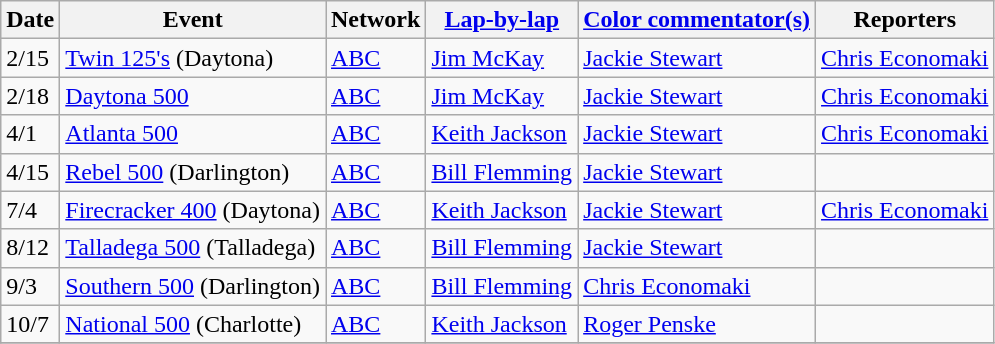<table class=wikitable>
<tr>
<th>Date</th>
<th>Event</th>
<th>Network</th>
<th><a href='#'>Lap-by-lap</a></th>
<th><a href='#'>Color commentator(s)</a></th>
<th>Reporters</th>
</tr>
<tr>
<td>2/15</td>
<td><a href='#'>Twin 125's</a> (Daytona)</td>
<td><a href='#'>ABC</a></td>
<td><a href='#'>Jim McKay</a></td>
<td><a href='#'>Jackie Stewart</a></td>
<td><a href='#'>Chris Economaki</a></td>
</tr>
<tr>
<td>2/18</td>
<td><a href='#'>Daytona 500</a></td>
<td><a href='#'>ABC</a></td>
<td><a href='#'>Jim McKay</a></td>
<td><a href='#'>Jackie Stewart</a></td>
<td><a href='#'>Chris Economaki</a></td>
</tr>
<tr>
<td>4/1</td>
<td><a href='#'>Atlanta 500</a></td>
<td><a href='#'>ABC</a></td>
<td><a href='#'>Keith Jackson</a></td>
<td><a href='#'>Jackie Stewart</a></td>
<td><a href='#'>Chris Economaki</a></td>
</tr>
<tr>
<td>4/15</td>
<td><a href='#'>Rebel 500</a> (Darlington)</td>
<td><a href='#'>ABC</a></td>
<td><a href='#'>Bill Flemming</a></td>
<td><a href='#'>Jackie Stewart</a></td>
<td></td>
</tr>
<tr>
<td>7/4</td>
<td><a href='#'>Firecracker 400</a> (Daytona)</td>
<td><a href='#'>ABC</a></td>
<td><a href='#'>Keith Jackson</a></td>
<td><a href='#'>Jackie Stewart</a></td>
<td><a href='#'>Chris Economaki</a></td>
</tr>
<tr>
<td>8/12</td>
<td><a href='#'>Talladega 500</a> (Talladega)</td>
<td><a href='#'>ABC</a></td>
<td><a href='#'>Bill Flemming</a></td>
<td><a href='#'>Jackie Stewart</a></td>
<td></td>
</tr>
<tr>
<td>9/3</td>
<td><a href='#'>Southern 500</a> (Darlington)</td>
<td><a href='#'>ABC</a></td>
<td><a href='#'>Bill Flemming</a></td>
<td><a href='#'>Chris Economaki</a></td>
<td></td>
</tr>
<tr>
<td>10/7</td>
<td><a href='#'>National 500</a> (Charlotte)</td>
<td><a href='#'>ABC</a></td>
<td><a href='#'>Keith Jackson</a></td>
<td><a href='#'>Roger Penske</a></td>
<td></td>
</tr>
<tr>
</tr>
</table>
